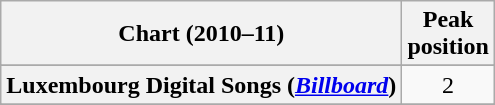<table class="wikitable sortable plainrowheaders" style="text-align:center">
<tr>
<th scope="col">Chart (2010–11)</th>
<th scope="col">Peak<br>position</th>
</tr>
<tr>
</tr>
<tr>
</tr>
<tr>
</tr>
<tr>
</tr>
<tr>
</tr>
<tr>
</tr>
<tr>
<th scope="row">Luxembourg Digital Songs (<em><a href='#'>Billboard</a></em>)</th>
<td>2</td>
</tr>
<tr>
</tr>
<tr>
</tr>
<tr>
</tr>
<tr>
</tr>
<tr>
</tr>
<tr>
</tr>
<tr>
</tr>
<tr>
</tr>
</table>
